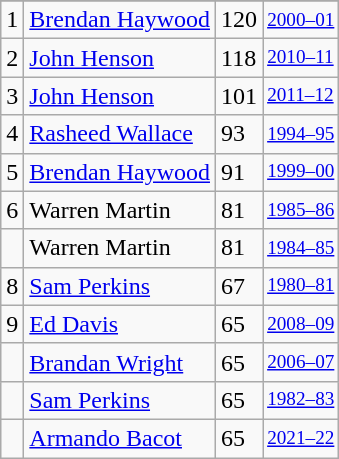<table class="wikitable">
<tr>
</tr>
<tr>
<td>1</td>
<td><a href='#'>Brendan Haywood</a></td>
<td>120</td>
<td style="font-size:80%;"><a href='#'>2000–01</a></td>
</tr>
<tr>
<td>2</td>
<td><a href='#'>John Henson</a></td>
<td>118</td>
<td style="font-size:80%;"><a href='#'>2010–11</a></td>
</tr>
<tr>
<td>3</td>
<td><a href='#'>John Henson</a></td>
<td>101</td>
<td style="font-size:80%;"><a href='#'>2011–12</a></td>
</tr>
<tr>
<td>4</td>
<td><a href='#'>Rasheed Wallace</a></td>
<td>93</td>
<td style="font-size:80%;"><a href='#'>1994–95</a></td>
</tr>
<tr>
<td>5</td>
<td><a href='#'>Brendan Haywood</a></td>
<td>91</td>
<td style="font-size:80%;"><a href='#'>1999–00</a></td>
</tr>
<tr>
<td>6</td>
<td>Warren Martin</td>
<td>81</td>
<td style="font-size:80%;"><a href='#'>1985–86</a></td>
</tr>
<tr>
<td></td>
<td>Warren Martin</td>
<td>81</td>
<td style="font-size:80%;"><a href='#'>1984–85</a></td>
</tr>
<tr>
<td>8</td>
<td><a href='#'>Sam Perkins</a></td>
<td>67</td>
<td style="font-size:80%;"><a href='#'>1980–81</a></td>
</tr>
<tr>
<td>9</td>
<td><a href='#'>Ed Davis</a></td>
<td>65</td>
<td style="font-size:80%;"><a href='#'>2008–09</a></td>
</tr>
<tr>
<td></td>
<td><a href='#'>Brandan Wright</a></td>
<td>65</td>
<td style="font-size:80%;"><a href='#'>2006–07</a></td>
</tr>
<tr>
<td></td>
<td><a href='#'>Sam Perkins</a></td>
<td>65</td>
<td style="font-size:80%;"><a href='#'>1982–83</a></td>
</tr>
<tr>
<td></td>
<td><a href='#'>Armando Bacot</a></td>
<td>65</td>
<td style="font-size:80%;"><a href='#'>2021–22</a></td>
</tr>
</table>
